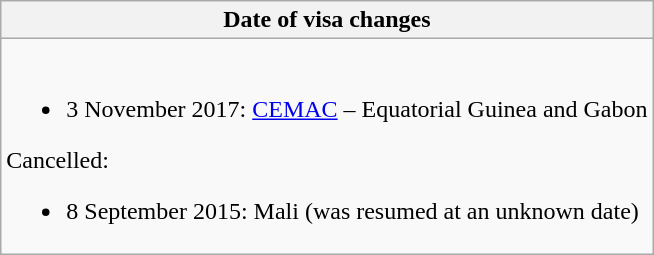<table class="wikitable collapsible collapsed">
<tr>
<th style="width:100%;";">Date of visa changes</th>
</tr>
<tr>
<td><br><ul><li>3 November 2017: <a href='#'>CEMAC</a> – Equatorial Guinea and Gabon</li></ul>Cancelled:<ul><li>8 September 2015: Mali (was resumed at an unknown date)</li></ul></td>
</tr>
</table>
